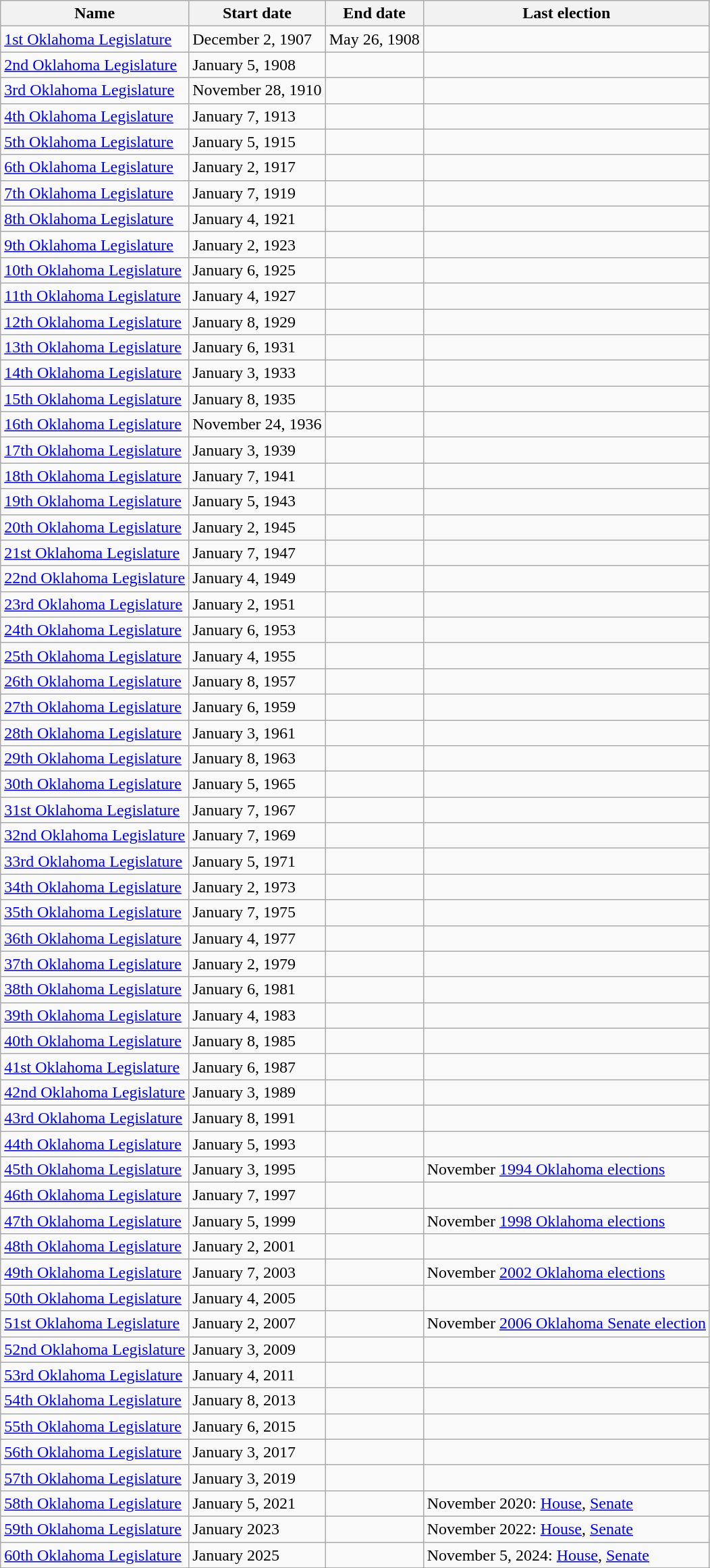<table class="wikitable mw-datatable sticky-header">
<tr>
<th>Name</th>
<th>Start date</th>
<th>End date</th>
<th>Last election</th>
</tr>
<tr>
<td><a href='#'>1st Oklahoma Legislature</a></td>
<td>December 2, 1907</td>
<td>May 26, 1908</td>
<td></td>
</tr>
<tr>
<td><a href='#'>2nd Oklahoma Legislature</a></td>
<td>January 5, 1908</td>
<td></td>
<td></td>
</tr>
<tr>
<td><a href='#'>3rd Oklahoma Legislature</a></td>
<td>November 28, 1910</td>
<td></td>
<td></td>
</tr>
<tr>
<td><a href='#'>4th Oklahoma Legislature</a></td>
<td>January 7, 1913</td>
<td></td>
<td></td>
</tr>
<tr>
<td><a href='#'>5th Oklahoma Legislature</a></td>
<td>January 5, 1915</td>
<td></td>
<td></td>
</tr>
<tr>
<td><a href='#'>6th Oklahoma Legislature</a></td>
<td>January 2, 1917</td>
<td></td>
<td></td>
</tr>
<tr>
<td><a href='#'>7th Oklahoma Legislature</a></td>
<td>January 7, 1919</td>
<td></td>
<td></td>
</tr>
<tr>
<td><a href='#'>8th Oklahoma Legislature</a></td>
<td>January 4, 1921</td>
<td></td>
<td></td>
</tr>
<tr>
<td><a href='#'>9th Oklahoma Legislature</a></td>
<td>January 2, 1923</td>
<td></td>
<td></td>
</tr>
<tr>
<td><a href='#'>10th Oklahoma Legislature</a></td>
<td>January 6, 1925</td>
<td></td>
<td></td>
</tr>
<tr>
<td><a href='#'>11th Oklahoma Legislature</a></td>
<td>January 4, 1927</td>
<td></td>
<td></td>
</tr>
<tr>
<td><a href='#'>12th Oklahoma Legislature</a></td>
<td>January 8, 1929</td>
<td></td>
<td></td>
</tr>
<tr>
<td><a href='#'>13th Oklahoma Legislature</a></td>
<td>January 6, 1931</td>
<td></td>
<td></td>
</tr>
<tr>
<td><a href='#'>14th Oklahoma Legislature</a></td>
<td>January 3, 1933</td>
<td></td>
<td></td>
</tr>
<tr>
<td><a href='#'>15th Oklahoma Legislature</a></td>
<td>January 8, 1935</td>
<td></td>
<td></td>
</tr>
<tr>
<td><a href='#'>16th Oklahoma Legislature</a></td>
<td>November 24, 1936</td>
<td></td>
<td></td>
</tr>
<tr>
<td><a href='#'>17th Oklahoma Legislature</a></td>
<td>January 3, 1939</td>
<td></td>
<td></td>
</tr>
<tr>
<td><a href='#'>18th Oklahoma Legislature</a></td>
<td>January 7, 1941</td>
<td></td>
<td></td>
</tr>
<tr>
<td><a href='#'>19th Oklahoma Legislature</a></td>
<td>January 5, 1943</td>
<td></td>
<td></td>
</tr>
<tr>
<td><a href='#'>20th Oklahoma Legislature</a></td>
<td>January 2, 1945</td>
<td></td>
<td></td>
</tr>
<tr>
<td><a href='#'>21st Oklahoma Legislature</a></td>
<td>January 7, 1947</td>
<td></td>
<td></td>
</tr>
<tr>
<td><a href='#'>22nd Oklahoma Legislature</a></td>
<td>January 4, 1949</td>
<td></td>
<td></td>
</tr>
<tr>
<td><a href='#'>23rd Oklahoma Legislature</a></td>
<td>January 2, 1951</td>
<td></td>
<td></td>
</tr>
<tr>
<td><a href='#'>24th Oklahoma Legislature</a></td>
<td>January 6, 1953</td>
<td></td>
<td></td>
</tr>
<tr>
<td><a href='#'>25th Oklahoma Legislature</a></td>
<td>January 4, 1955</td>
<td></td>
<td></td>
</tr>
<tr>
<td><a href='#'>26th Oklahoma Legislature</a></td>
<td>January 8, 1957</td>
<td></td>
<td></td>
</tr>
<tr>
<td><a href='#'>27th Oklahoma Legislature</a></td>
<td>January 6, 1959</td>
<td></td>
<td></td>
</tr>
<tr>
<td><a href='#'>28th Oklahoma Legislature</a></td>
<td>January 3, 1961</td>
<td></td>
<td></td>
</tr>
<tr>
<td><a href='#'>29th Oklahoma Legislature</a></td>
<td>January 8, 1963</td>
<td></td>
<td></td>
</tr>
<tr>
<td><a href='#'>30th Oklahoma Legislature</a></td>
<td>January 5, 1965</td>
<td></td>
<td></td>
</tr>
<tr>
<td><a href='#'>31st Oklahoma Legislature</a></td>
<td>January 7, 1967</td>
<td></td>
<td></td>
</tr>
<tr>
<td><a href='#'>32nd Oklahoma Legislature</a></td>
<td>January 7, 1969</td>
<td></td>
<td></td>
</tr>
<tr>
<td><a href='#'>33rd Oklahoma Legislature</a></td>
<td>January 5, 1971</td>
<td></td>
<td></td>
</tr>
<tr>
<td><a href='#'>34th Oklahoma Legislature</a></td>
<td>January 2, 1973</td>
<td></td>
<td></td>
</tr>
<tr>
<td><a href='#'>35th Oklahoma Legislature</a></td>
<td>January 7, 1975</td>
<td></td>
<td></td>
</tr>
<tr>
<td><a href='#'>36th Oklahoma Legislature</a></td>
<td>January 4, 1977</td>
<td></td>
<td></td>
</tr>
<tr>
<td><a href='#'>37th Oklahoma Legislature</a></td>
<td>January 2, 1979</td>
<td></td>
<td></td>
</tr>
<tr>
<td><a href='#'>38th Oklahoma Legislature</a></td>
<td>January 6, 1981</td>
<td></td>
<td></td>
</tr>
<tr>
<td><a href='#'>39th Oklahoma Legislature</a></td>
<td>January 4, 1983</td>
<td></td>
<td></td>
</tr>
<tr>
<td><a href='#'>40th Oklahoma Legislature</a></td>
<td>January 8, 1985</td>
<td></td>
<td></td>
</tr>
<tr>
<td><a href='#'>41st Oklahoma Legislature</a></td>
<td>January 6, 1987</td>
<td></td>
<td></td>
</tr>
<tr>
<td><a href='#'>42nd Oklahoma Legislature</a></td>
<td>January 3, 1989</td>
<td></td>
<td></td>
</tr>
<tr>
<td><a href='#'>43rd Oklahoma Legislature</a></td>
<td>January 8, 1991</td>
<td></td>
<td></td>
</tr>
<tr>
<td><a href='#'>44th Oklahoma Legislature</a></td>
<td>January 5, 1993</td>
<td></td>
<td></td>
</tr>
<tr>
<td><a href='#'>45th Oklahoma Legislature</a></td>
<td>January 3, 1995</td>
<td></td>
<td>November <a href='#'>1994 Oklahoma elections</a></td>
</tr>
<tr>
<td><a href='#'>46th Oklahoma Legislature</a></td>
<td>January 7, 1997</td>
<td></td>
<td></td>
</tr>
<tr>
<td><a href='#'>47th Oklahoma Legislature</a></td>
<td>January 5, 1999</td>
<td></td>
<td>November <a href='#'>1998 Oklahoma elections</a></td>
</tr>
<tr>
<td><a href='#'>48th Oklahoma Legislature</a></td>
<td>January 2, 2001</td>
<td></td>
<td></td>
</tr>
<tr>
<td><a href='#'>49th Oklahoma Legislature</a></td>
<td>January 7, 2003</td>
<td></td>
<td>November <a href='#'>2002 Oklahoma elections</a></td>
</tr>
<tr>
<td><a href='#'>50th Oklahoma Legislature</a></td>
<td>January 4, 2005</td>
<td></td>
<td></td>
</tr>
<tr>
<td><a href='#'>51st Oklahoma Legislature</a></td>
<td>January 2, 2007</td>
<td></td>
<td>November <a href='#'>2006 Oklahoma Senate election</a></td>
</tr>
<tr>
<td><a href='#'>52nd Oklahoma Legislature</a></td>
<td>January 3, 2009</td>
<td></td>
<td></td>
</tr>
<tr>
<td><a href='#'>53rd Oklahoma Legislature</a></td>
<td>January 4, 2011</td>
<td></td>
<td></td>
</tr>
<tr>
<td><a href='#'>54th Oklahoma Legislature</a></td>
<td>January 8, 2013</td>
<td></td>
<td></td>
</tr>
<tr>
<td><a href='#'>55th Oklahoma Legislature</a></td>
<td>January 6, 2015</td>
<td></td>
<td></td>
</tr>
<tr>
<td><a href='#'>56th Oklahoma Legislature</a></td>
<td>January 3, 2017</td>
<td></td>
<td></td>
</tr>
<tr>
<td><a href='#'>57th Oklahoma Legislature</a></td>
<td>January 3, 2019</td>
<td></td>
<td></td>
</tr>
<tr>
<td><a href='#'>58th Oklahoma Legislature</a></td>
<td>January 5, 2021</td>
<td></td>
<td>November 2020: <a href='#'>House</a>, <a href='#'>Senate</a></td>
</tr>
<tr>
<td><a href='#'>59th Oklahoma Legislature</a></td>
<td>January 2023</td>
<td></td>
<td>November 2022: <a href='#'>House</a>, <a href='#'>Senate</a></td>
</tr>
<tr>
<td><a href='#'>60th Oklahoma Legislature</a></td>
<td>January 2025</td>
<td></td>
<td>November 5, 2024: <a href='#'>House</a>, <a href='#'>Senate</a></td>
</tr>
<tr>
</tr>
</table>
